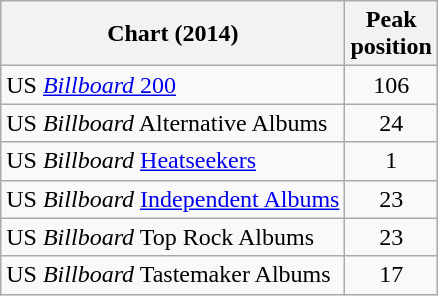<table class="wikitable">
<tr>
<th>Chart (2014)</th>
<th>Peak<br>position</th>
</tr>
<tr>
<td>US <a href='#'><em>Billboard</em> 200</a></td>
<td align="center">106</td>
</tr>
<tr>
<td>US <em>Billboard</em>  Alternative Albums</td>
<td align="center">24</td>
</tr>
<tr>
<td>US <em>Billboard</em> <a href='#'>Heatseekers</a></td>
<td align="center">1</td>
</tr>
<tr>
<td>US <em>Billboard</em> <a href='#'>Independent Albums</a></td>
<td align="center">23</td>
</tr>
<tr>
<td>US <em>Billboard</em> Top Rock Albums</td>
<td align="center">23</td>
</tr>
<tr>
<td>US <em>Billboard</em> Tastemaker Albums</td>
<td align="center">17</td>
</tr>
</table>
